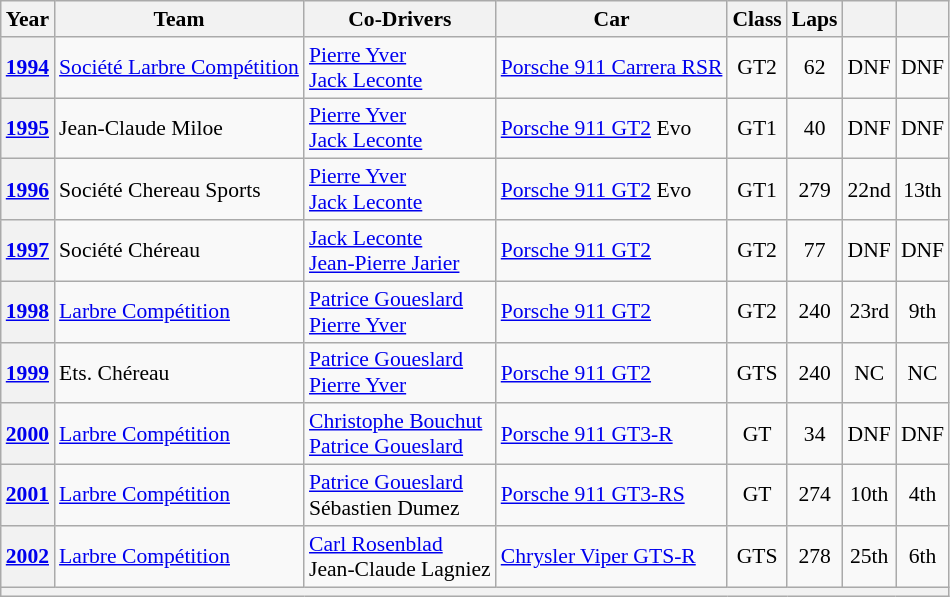<table class="wikitable" style="text-align:center; font-size:90%">
<tr>
<th>Year</th>
<th>Team</th>
<th>Co-Drivers</th>
<th>Car</th>
<th>Class</th>
<th>Laps</th>
<th></th>
<th></th>
</tr>
<tr>
<th><a href='#'>1994</a></th>
<td align="left"> <a href='#'>Société Larbre Compétition</a></td>
<td align="left"> <a href='#'>Pierre Yver</a><br> <a href='#'>Jack Leconte</a></td>
<td align="left"><a href='#'>Porsche 911 Carrera RSR</a></td>
<td>GT2</td>
<td>62</td>
<td>DNF</td>
<td>DNF</td>
</tr>
<tr>
<th><a href='#'>1995</a></th>
<td align="left"> Jean-Claude Miloe</td>
<td align="left"> <a href='#'>Pierre Yver</a><br> <a href='#'>Jack Leconte</a></td>
<td align="left"><a href='#'>Porsche 911 GT2</a> Evo</td>
<td>GT1</td>
<td>40</td>
<td>DNF</td>
<td>DNF</td>
</tr>
<tr>
<th><a href='#'>1996</a></th>
<td align="left"> Société Chereau Sports</td>
<td align="left"> <a href='#'>Pierre Yver</a><br> <a href='#'>Jack Leconte</a></td>
<td align="left"><a href='#'>Porsche 911 GT2</a> Evo</td>
<td>GT1</td>
<td>279</td>
<td>22nd</td>
<td>13th</td>
</tr>
<tr>
<th><a href='#'>1997</a></th>
<td align="left"> Société Chéreau</td>
<td align="left"> <a href='#'>Jack Leconte</a><br> <a href='#'>Jean-Pierre Jarier</a></td>
<td align="left"><a href='#'>Porsche 911 GT2</a></td>
<td>GT2</td>
<td>77</td>
<td>DNF</td>
<td>DNF</td>
</tr>
<tr>
<th><a href='#'>1998</a></th>
<td align="left"> <a href='#'>Larbre Compétition</a></td>
<td align="left"> <a href='#'>Patrice Goueslard</a><br> <a href='#'>Pierre Yver</a></td>
<td align="left"><a href='#'>Porsche 911 GT2</a></td>
<td>GT2</td>
<td>240</td>
<td>23rd</td>
<td>9th</td>
</tr>
<tr>
<th><a href='#'>1999</a></th>
<td align="left"> Ets. Chéreau</td>
<td align="left"> <a href='#'>Patrice Goueslard</a><br> <a href='#'>Pierre Yver</a></td>
<td align="left"><a href='#'>Porsche 911 GT2</a></td>
<td>GTS</td>
<td>240</td>
<td>NC</td>
<td>NC</td>
</tr>
<tr>
<th><a href='#'>2000</a></th>
<td align="left"> <a href='#'>Larbre Compétition</a></td>
<td align="left"> <a href='#'>Christophe Bouchut</a><br> <a href='#'>Patrice Goueslard</a></td>
<td align="left"><a href='#'>Porsche 911 GT3-R</a></td>
<td>GT</td>
<td>34</td>
<td>DNF</td>
<td>DNF</td>
</tr>
<tr>
<th><a href='#'>2001</a></th>
<td align="left"> <a href='#'>Larbre Compétition</a></td>
<td align="left"> <a href='#'>Patrice Goueslard</a><br> Sébastien Dumez</td>
<td align="left"><a href='#'>Porsche 911 GT3-RS</a></td>
<td>GT</td>
<td>274</td>
<td>10th</td>
<td>4th</td>
</tr>
<tr>
<th><a href='#'>2002</a></th>
<td align="left"> <a href='#'>Larbre Compétition</a></td>
<td align="left"> <a href='#'>Carl Rosenblad</a><br> Jean-Claude Lagniez</td>
<td align="left"><a href='#'>Chrysler Viper GTS-R</a></td>
<td>GTS</td>
<td>278</td>
<td>25th</td>
<td>6th</td>
</tr>
<tr>
<th colspan="8"></th>
</tr>
</table>
